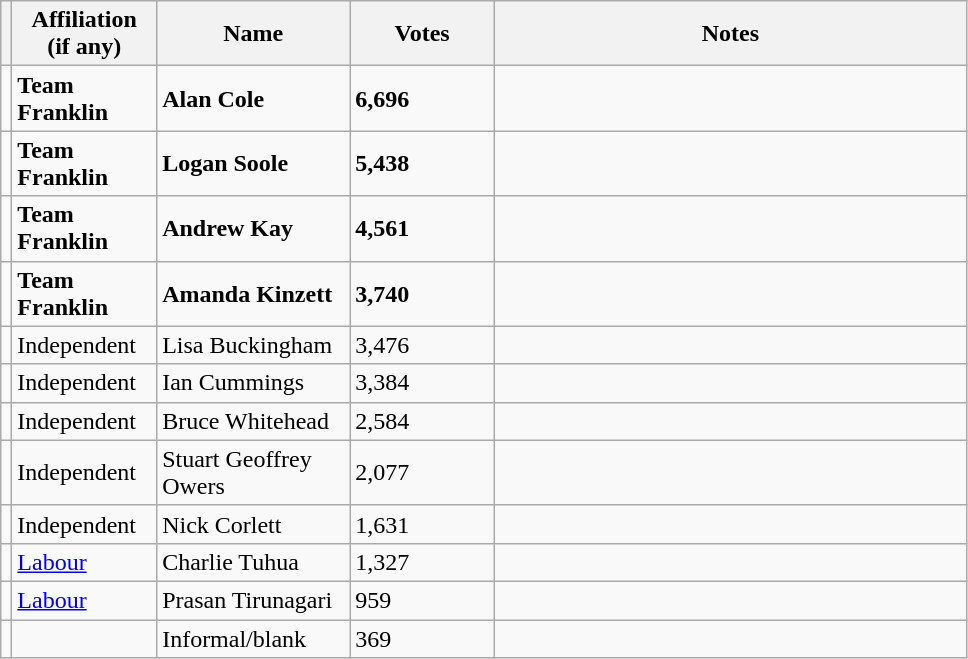<table class="wikitable" style="width:51%;">
<tr>
<th style="width:1%;"></th>
<th style="width:15%;">Affiliation (if any)</th>
<th style="width:20%;">Name</th>
<th style="width:15%;">Votes</th>
<th>Notes</th>
</tr>
<tr>
<td bgcolor=></td>
<td><strong>Team Franklin</strong></td>
<td><strong>Alan Cole</strong></td>
<td><strong>6,696</strong></td>
<td></td>
</tr>
<tr>
<td bgcolor=></td>
<td><strong>Team Franklin</strong></td>
<td><strong>Logan Soole</strong></td>
<td><strong>5,438</strong></td>
<td></td>
</tr>
<tr>
<td bgcolor=></td>
<td><strong>Team Franklin</strong></td>
<td><strong>Andrew Kay</strong></td>
<td><strong>4,561</strong></td>
<td></td>
</tr>
<tr>
<td bgcolor=></td>
<td><strong>Team Franklin</strong></td>
<td><strong>Amanda Kinzett</strong></td>
<td><strong>3,740</strong></td>
<td></td>
</tr>
<tr>
<td bgcolor=></td>
<td>Independent</td>
<td>Lisa Buckingham</td>
<td>3,476</td>
<td></td>
</tr>
<tr>
<td bgcolor=></td>
<td>Independent</td>
<td>Ian Cummings</td>
<td>3,384</td>
<td></td>
</tr>
<tr>
<td bgcolor=></td>
<td>Independent</td>
<td>Bruce Whitehead</td>
<td>2,584</td>
<td></td>
</tr>
<tr>
<td bgcolor=></td>
<td>Independent</td>
<td>Stuart Geoffrey Owers</td>
<td>2,077</td>
<td></td>
</tr>
<tr>
<td bgcolor=></td>
<td>Independent</td>
<td>Nick Corlett</td>
<td>1,631</td>
<td></td>
</tr>
<tr>
<td bgcolor=></td>
<td><a href='#'>Labour</a></td>
<td>Charlie Tuhua</td>
<td>1,327</td>
<td></td>
</tr>
<tr>
<td bgcolor=></td>
<td><a href='#'>Labour</a></td>
<td>Prasan Tirunagari</td>
<td>959</td>
<td></td>
</tr>
<tr>
<td></td>
<td></td>
<td>Informal/blank</td>
<td>369</td>
<td></td>
</tr>
</table>
